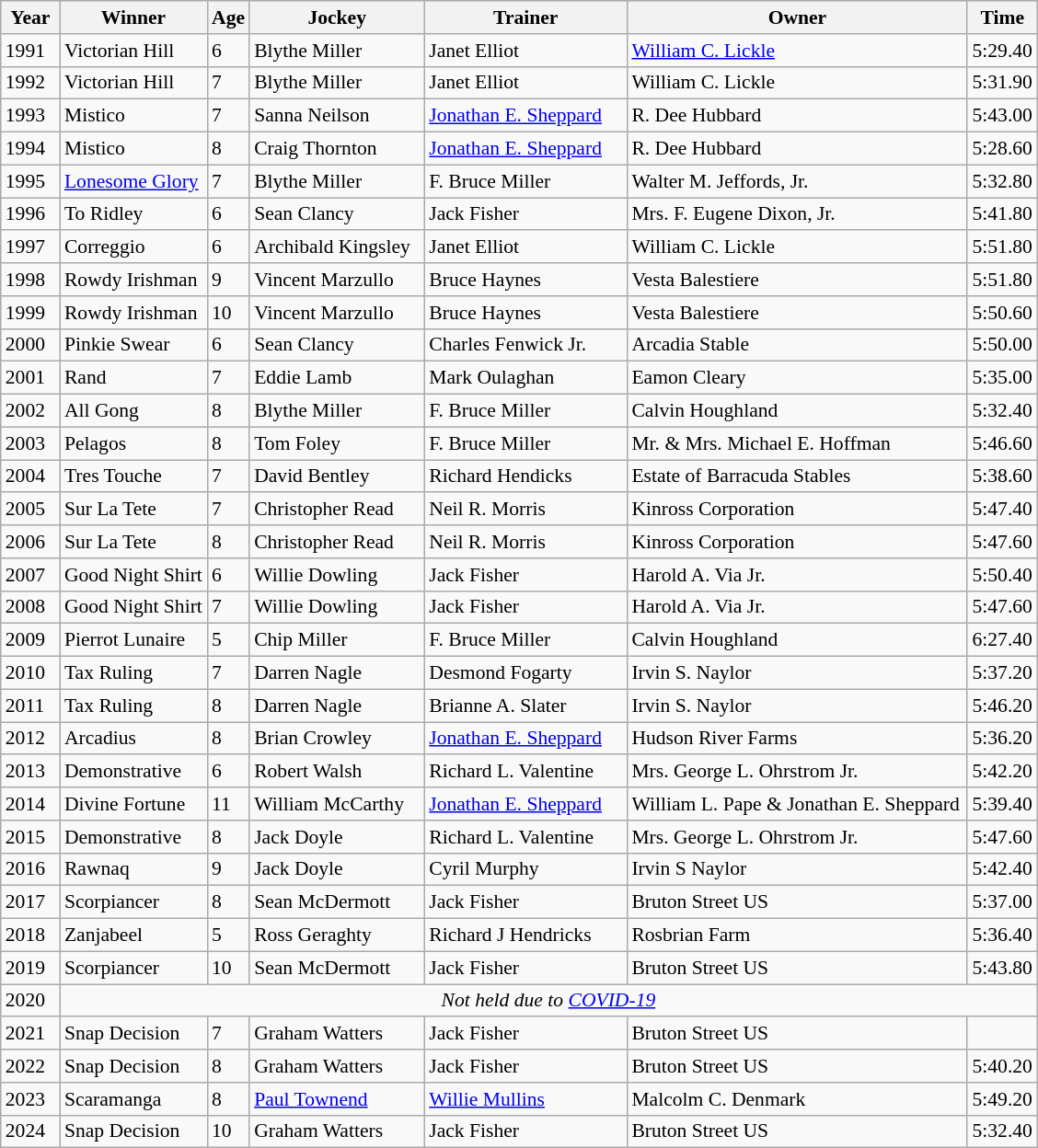<table class="wikitable sortable" style="font-size:90%">
<tr>
<th style="width:36px">Year<br></th>
<th style="width:100px">Winner<br></th>
<th>Age<br></th>
<th style="width:120px">Jockey<br></th>
<th style="width:140px">Trainer<br></th>
<th style="width:240px">Owner<br></th>
<th>Time<br></th>
</tr>
<tr>
<td>1991</td>
<td>Victorian Hill</td>
<td>6</td>
<td>Blythe Miller</td>
<td>Janet Elliot</td>
<td><a href='#'>William C. Lickle</a></td>
<td>5:29.40</td>
</tr>
<tr>
<td>1992</td>
<td>Victorian Hill</td>
<td>7</td>
<td>Blythe Miller</td>
<td>Janet Elliot</td>
<td>William C. Lickle</td>
<td>5:31.90</td>
</tr>
<tr>
<td>1993</td>
<td>Mistico</td>
<td>7</td>
<td>Sanna Neilson</td>
<td><a href='#'>Jonathan E. Sheppard</a></td>
<td>R. Dee Hubbard</td>
<td>5:43.00</td>
</tr>
<tr>
<td>1994</td>
<td>Mistico</td>
<td>8</td>
<td>Craig Thornton</td>
<td><a href='#'>Jonathan E. Sheppard</a></td>
<td>R. Dee Hubbard</td>
<td>5:28.60</td>
</tr>
<tr>
<td>1995</td>
<td><a href='#'>Lonesome Glory</a></td>
<td>7</td>
<td>Blythe Miller</td>
<td>F. Bruce Miller</td>
<td>Walter M. Jeffords, Jr.</td>
<td>5:32.80</td>
</tr>
<tr>
<td>1996</td>
<td>To Ridley</td>
<td>6</td>
<td>Sean Clancy</td>
<td>Jack Fisher</td>
<td>Mrs. F. Eugene Dixon, Jr.</td>
<td>5:41.80</td>
</tr>
<tr>
<td>1997</td>
<td>Correggio</td>
<td>6</td>
<td>Archibald Kingsley</td>
<td>Janet Elliot</td>
<td>William C. Lickle</td>
<td>5:51.80</td>
</tr>
<tr>
<td>1998</td>
<td>Rowdy Irishman</td>
<td>9</td>
<td>Vincent Marzullo</td>
<td>Bruce Haynes</td>
<td>Vesta Balestiere</td>
<td>5:51.80</td>
</tr>
<tr>
<td>1999</td>
<td>Rowdy Irishman</td>
<td>10</td>
<td>Vincent Marzullo</td>
<td>Bruce Haynes</td>
<td>Vesta Balestiere</td>
<td>5:50.60</td>
</tr>
<tr>
<td>2000</td>
<td>Pinkie Swear</td>
<td>6</td>
<td>Sean Clancy</td>
<td>Charles Fenwick Jr.</td>
<td>Arcadia Stable</td>
<td>5:50.00</td>
</tr>
<tr>
<td>2001</td>
<td>Rand</td>
<td>7</td>
<td>Eddie Lamb</td>
<td>Mark Oulaghan</td>
<td>Eamon Cleary</td>
<td>5:35.00</td>
</tr>
<tr>
<td>2002</td>
<td>All Gong</td>
<td>8</td>
<td>Blythe Miller</td>
<td>F. Bruce Miller</td>
<td>Calvin Houghland</td>
<td>5:32.40</td>
</tr>
<tr>
<td>2003</td>
<td>Pelagos</td>
<td>8</td>
<td>Tom Foley</td>
<td>F. Bruce Miller</td>
<td>Mr. & Mrs. Michael E. Hoffman</td>
<td>5:46.60</td>
</tr>
<tr>
<td>2004</td>
<td>Tres Touche</td>
<td>7</td>
<td>David Bentley</td>
<td>Richard Hendicks</td>
<td>Estate of Barracuda Stables</td>
<td>5:38.60</td>
</tr>
<tr>
<td>2005</td>
<td>Sur La Tete</td>
<td>7</td>
<td>Christopher Read</td>
<td>Neil R. Morris</td>
<td>Kinross Corporation</td>
<td>5:47.40</td>
</tr>
<tr>
<td>2006</td>
<td>Sur La Tete</td>
<td>8</td>
<td>Christopher Read</td>
<td>Neil R. Morris</td>
<td>Kinross Corporation</td>
<td>5:47.60</td>
</tr>
<tr>
<td>2007</td>
<td>Good Night Shirt</td>
<td>6</td>
<td>Willie Dowling</td>
<td>Jack Fisher</td>
<td>Harold A. Via Jr.</td>
<td>5:50.40</td>
</tr>
<tr>
<td>2008</td>
<td>Good Night Shirt</td>
<td>7</td>
<td>Willie Dowling</td>
<td>Jack Fisher</td>
<td>Harold A. Via Jr.</td>
<td>5:47.60</td>
</tr>
<tr>
<td>2009</td>
<td>Pierrot Lunaire</td>
<td>5</td>
<td>Chip Miller</td>
<td>F. Bruce Miller</td>
<td>Calvin Houghland</td>
<td>6:27.40</td>
</tr>
<tr>
<td>2010</td>
<td>Tax Ruling</td>
<td>7</td>
<td>Darren Nagle</td>
<td>Desmond Fogarty</td>
<td>Irvin S. Naylor</td>
<td>5:37.20</td>
</tr>
<tr>
<td>2011</td>
<td>Tax Ruling</td>
<td>8</td>
<td>Darren Nagle</td>
<td>Brianne A. Slater</td>
<td>Irvin S. Naylor</td>
<td>5:46.20</td>
</tr>
<tr>
<td>2012</td>
<td>Arcadius</td>
<td>8</td>
<td>Brian Crowley</td>
<td><a href='#'>Jonathan E. Sheppard</a></td>
<td>Hudson River Farms</td>
<td>5:36.20</td>
</tr>
<tr>
<td>2013</td>
<td>Demonstrative</td>
<td>6</td>
<td>Robert Walsh</td>
<td>Richard L. Valentine</td>
<td>Mrs. George L. Ohrstrom Jr.</td>
<td>5:42.20</td>
</tr>
<tr>
<td>2014</td>
<td>Divine Fortune</td>
<td>11</td>
<td>William McCarthy</td>
<td><a href='#'>Jonathan E. Sheppard</a></td>
<td>William L. Pape & Jonathan E. Sheppard</td>
<td>5:39.40</td>
</tr>
<tr>
<td>2015</td>
<td>Demonstrative</td>
<td>8</td>
<td>Jack Doyle</td>
<td>Richard L. Valentine</td>
<td>Mrs. George L. Ohrstrom Jr.</td>
<td>5:47.60</td>
</tr>
<tr>
<td>2016</td>
<td>Rawnaq</td>
<td>9</td>
<td>Jack Doyle</td>
<td>Cyril Murphy</td>
<td>Irvin S Naylor</td>
<td>5:42.40</td>
</tr>
<tr>
<td>2017</td>
<td>Scorpiancer</td>
<td>8</td>
<td>Sean McDermott</td>
<td>Jack Fisher</td>
<td>Bruton Street US</td>
<td>5:37.00</td>
</tr>
<tr>
<td>2018</td>
<td>Zanjabeel</td>
<td>5</td>
<td>Ross Geraghty</td>
<td>Richard J Hendricks</td>
<td>Rosbrian Farm</td>
<td>5:36.40</td>
</tr>
<tr>
<td>2019</td>
<td>Scorpiancer</td>
<td>10</td>
<td>Sean McDermott</td>
<td>Jack Fisher</td>
<td>Bruton Street US</td>
<td>5:43.80</td>
</tr>
<tr>
<td>2020</td>
<td colspan=6 align=center><em>Not held due to <a href='#'>COVID-19</a></em></td>
</tr>
<tr>
<td>2021</td>
<td>Snap Decision</td>
<td>7</td>
<td>Graham Watters</td>
<td>Jack Fisher</td>
<td>Bruton Street US</td>
<td></td>
</tr>
<tr>
<td>2022</td>
<td>Snap Decision</td>
<td>8</td>
<td>Graham Watters</td>
<td>Jack Fisher</td>
<td>Bruton Street US</td>
<td>5:40.20</td>
</tr>
<tr>
<td>2023</td>
<td>Scaramanga</td>
<td>8</td>
<td><a href='#'>Paul Townend</a></td>
<td><a href='#'>Willie Mullins</a></td>
<td>Malcolm C. Denmark</td>
<td>5:49.20</td>
</tr>
<tr>
<td>2024</td>
<td>Snap Decision</td>
<td>10</td>
<td>Graham Watters</td>
<td>Jack Fisher</td>
<td>Bruton Street US</td>
<td>5:32.40</td>
</tr>
</table>
